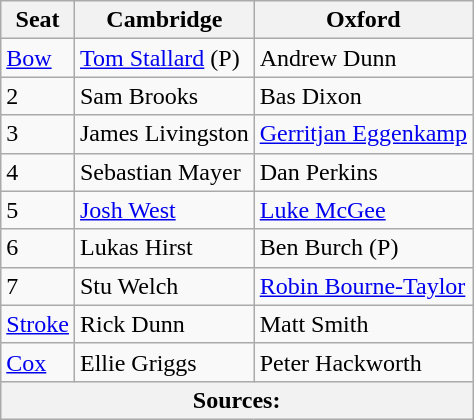<table class=wikitable>
<tr>
<th>Seat</th>
<th>Cambridge <br> </th>
<th>Oxford <br> </th>
</tr>
<tr>
<td><a href='#'>Bow</a></td>
<td><a href='#'>Tom Stallard</a> (P)</td>
<td>Andrew Dunn</td>
</tr>
<tr>
<td>2</td>
<td>Sam Brooks</td>
<td>Bas Dixon</td>
</tr>
<tr>
<td>3</td>
<td>James Livingston</td>
<td><a href='#'>Gerritjan Eggenkamp</a></td>
</tr>
<tr>
<td>4</td>
<td>Sebastian Mayer</td>
<td>Dan Perkins</td>
</tr>
<tr>
<td>5</td>
<td><a href='#'>Josh West</a></td>
<td><a href='#'>Luke McGee</a></td>
</tr>
<tr>
<td>6</td>
<td>Lukas Hirst</td>
<td>Ben Burch (P)</td>
</tr>
<tr>
<td>7</td>
<td>Stu Welch</td>
<td><a href='#'>Robin Bourne-Taylor</a></td>
</tr>
<tr>
<td><a href='#'>Stroke</a></td>
<td>Rick Dunn</td>
<td>Matt Smith</td>
</tr>
<tr>
<td><a href='#'>Cox</a></td>
<td>Ellie Griggs</td>
<td>Peter Hackworth</td>
</tr>
<tr>
<th colspan=5>Sources:</th>
</tr>
</table>
